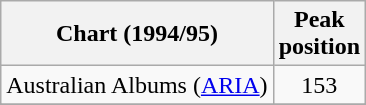<table class="wikitable sortable">
<tr>
<th>Chart (1994/95)</th>
<th>Peak<br>position</th>
</tr>
<tr>
<td>Australian Albums (<a href='#'>ARIA</a>)</td>
<td align="center">153</td>
</tr>
<tr>
</tr>
<tr>
</tr>
</table>
